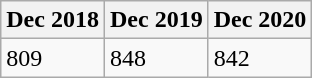<table class="wikitable">
<tr>
<th>Dec 2018</th>
<th>Dec 2019</th>
<th>Dec 2020</th>
</tr>
<tr>
<td>809</td>
<td>848</td>
<td>842</td>
</tr>
</table>
